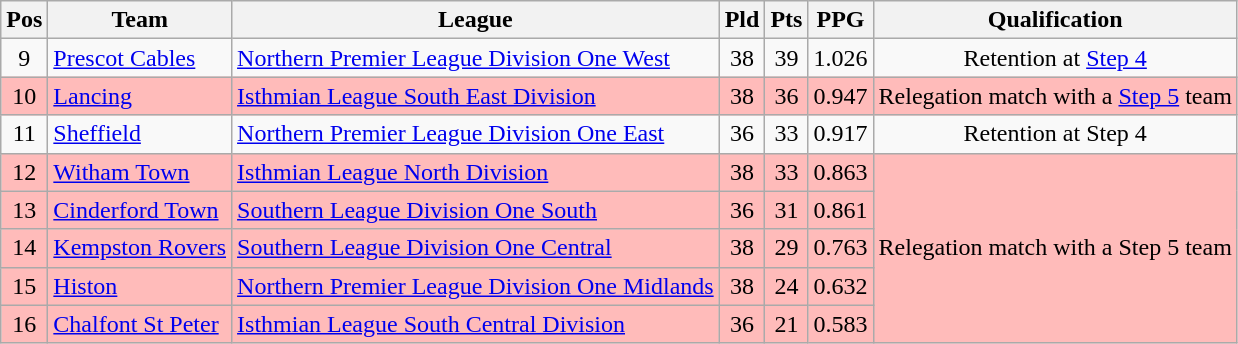<table class="wikitable" style="text-align:center">
<tr>
<th>Pos</th>
<th>Team</th>
<th>League</th>
<th>Pld</th>
<th>Pts</th>
<th>PPG</th>
<th>Qualification</th>
</tr>
<tr>
<td>9</td>
<td align="left"><a href='#'>Prescot Cables</a></td>
<td align="left"><a href='#'>Northern Premier League Division One West</a></td>
<td>38</td>
<td>39</td>
<td>1.026</td>
<td>Retention at <a href='#'>Step 4</a></td>
</tr>
<tr bgcolor=#FFBBBA>
<td>10</td>
<td align="left"><a href='#'>Lancing</a></td>
<td align="left"><a href='#'>Isthmian League South East Division</a></td>
<td>38</td>
<td>36</td>
<td>0.947</td>
<td>Relegation match with a <a href='#'>Step 5</a> team</td>
</tr>
<tr>
<td>11</td>
<td align="left"><a href='#'>Sheffield</a></td>
<td align="left"><a href='#'>Northern Premier League Division One East</a></td>
<td>36</td>
<td>33</td>
<td>0.917</td>
<td>Retention at Step 4</td>
</tr>
<tr bgcolor=#FFBBBA>
<td>12</td>
<td align="left"><a href='#'>Witham Town</a></td>
<td align="left"><a href='#'>Isthmian League North Division</a></td>
<td>38</td>
<td>33</td>
<td>0.863</td>
<td rowspan="6">Relegation match with a Step 5 team</td>
</tr>
<tr bgcolor=#FFBBBA>
<td>13</td>
<td align="left"><a href='#'>Cinderford Town</a></td>
<td align="left"><a href='#'>Southern League Division One South</a></td>
<td>36</td>
<td>31</td>
<td>0.861</td>
</tr>
<tr bgcolor=#FFBBBA>
<td>14</td>
<td align="left"><a href='#'>Kempston Rovers</a></td>
<td align="left"><a href='#'>Southern League Division One Central</a></td>
<td>38</td>
<td>29</td>
<td>0.763</td>
</tr>
<tr bgcolor=#FFBBBA>
<td>15</td>
<td align="left"><a href='#'>Histon</a></td>
<td align="left"><a href='#'>Northern Premier League Division One Midlands</a></td>
<td>38</td>
<td>24</td>
<td>0.632</td>
</tr>
<tr bgcolor=#FFBBBA>
<td>16</td>
<td align="left"><a href='#'>Chalfont St Peter</a></td>
<td align="left"><a href='#'>Isthmian League South Central Division</a></td>
<td>36</td>
<td>21</td>
<td>0.583</td>
</tr>
</table>
